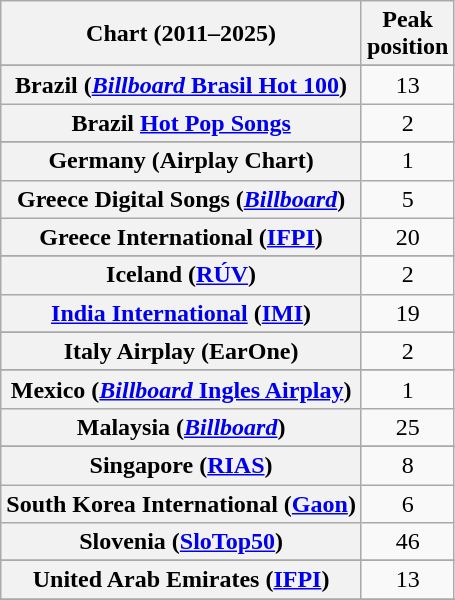<table class="wikitable sortable plainrowheaders" style="text-align:center">
<tr>
<th scope="col">Chart (2011–2025)</th>
<th scope="col">Peak<br>position</th>
</tr>
<tr>
</tr>
<tr>
</tr>
<tr>
</tr>
<tr>
</tr>
<tr>
</tr>
<tr>
<th scope="row">Brazil (<a href='#'><em>Billboard</em> Brasil Hot 100</a>)</th>
<td>13</td>
</tr>
<tr>
<th scope="row">Brazil <a href='#'>Hot Pop Songs</a></th>
<td>2</td>
</tr>
<tr>
</tr>
<tr>
</tr>
<tr>
</tr>
<tr>
</tr>
<tr>
</tr>
<tr>
</tr>
<tr>
</tr>
<tr>
</tr>
<tr>
<th scope="row">Germany (Airplay Chart)</th>
<td>1</td>
</tr>
<tr>
<th scope="row">Greece Digital Songs (<em><a href='#'>Billboard</a></em>)</th>
<td>5</td>
</tr>
<tr>
<th scope="row">Greece International (<a href='#'>IFPI</a>)</th>
<td>20</td>
</tr>
<tr>
</tr>
<tr>
<th scope="row">Iceland (<a href='#'>RÚV</a>)</th>
<td>2</td>
</tr>
<tr>
<th scope="row"><a href='#'>India International</a> (<a href='#'>IMI</a>)</th>
<td>19</td>
</tr>
<tr>
</tr>
<tr>
</tr>
<tr>
</tr>
<tr>
<th scope="row">Italy Airplay (EarOne)</th>
<td>2</td>
</tr>
<tr>
</tr>
<tr>
<th scope="row">Mexico (<a href='#'><em>Billboard</em> Ingles Airplay</a>)</th>
<td>1</td>
</tr>
<tr>
<th scope="row">Malaysia (<em><a href='#'>Billboard</a></em>)</th>
<td>25</td>
</tr>
<tr>
</tr>
<tr>
</tr>
<tr>
</tr>
<tr>
</tr>
<tr>
</tr>
<tr>
</tr>
<tr>
</tr>
<tr>
<th scope="row">Singapore (<a href='#'>RIAS</a>)</th>
<td>8</td>
</tr>
<tr>
<th scope="row">South Korea International (<a href='#'>Gaon</a>)</th>
<td>6</td>
</tr>
<tr>
<th scope="row">Slovenia (<a href='#'>SloTop50</a>)</th>
<td>46</td>
</tr>
<tr>
</tr>
<tr>
</tr>
<tr>
</tr>
<tr>
<th scope="row">United Arab Emirates (<a href='#'>IFPI</a>)</th>
<td>13</td>
</tr>
<tr>
</tr>
<tr>
</tr>
<tr>
</tr>
<tr>
</tr>
<tr>
</tr>
<tr>
</tr>
<tr>
</tr>
<tr>
</tr>
<tr>
</tr>
</table>
